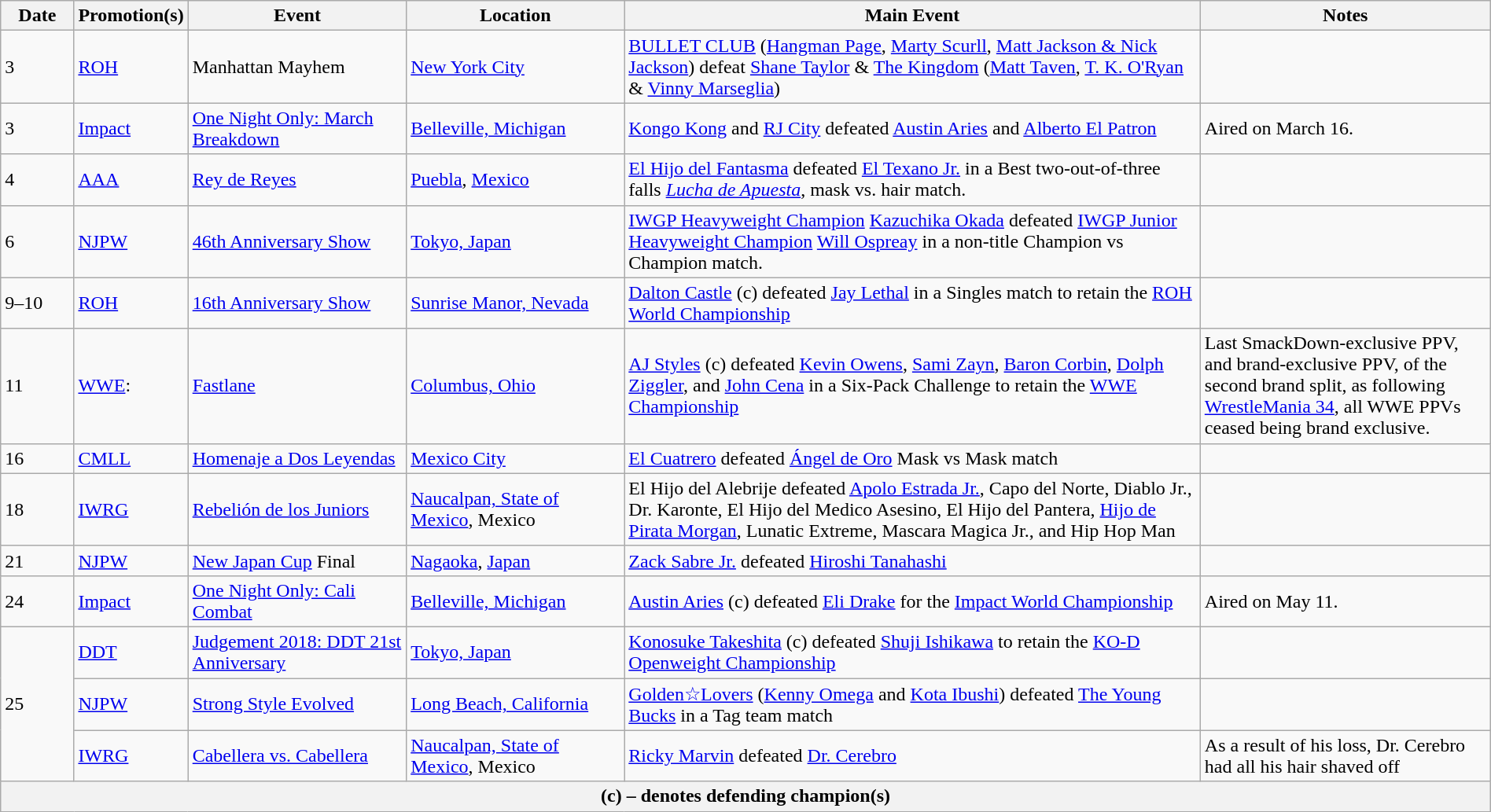<table class="wikitable" style="width:100%;">
<tr>
<th width=5%>Date</th>
<th width=5%>Promotion(s)</th>
<th style="width:15%;">Event</th>
<th style="width:15%;">Location</th>
<th style="width:40%;">Main Event</th>
<th style="width:20%;">Notes</th>
</tr>
<tr>
<td>3</td>
<td><a href='#'>ROH</a></td>
<td>Manhattan Mayhem</td>
<td><a href='#'>New York City</a></td>
<td><a href='#'>BULLET CLUB</a> (<a href='#'>Hangman Page</a>, <a href='#'>Marty Scurll</a>, <a href='#'>Matt Jackson & Nick Jackson</a>) defeat <a href='#'>Shane Taylor</a> & <a href='#'>The Kingdom</a> (<a href='#'>Matt Taven</a>, <a href='#'>T. K. O'Ryan</a> & <a href='#'>Vinny Marseglia</a>)</td>
<td></td>
</tr>
<tr>
<td>3</td>
<td><a href='#'>Impact</a></td>
<td><a href='#'>One Night Only: March Breakdown</a></td>
<td><a href='#'>Belleville, Michigan</a></td>
<td><a href='#'>Kongo Kong</a> and <a href='#'>RJ City</a> defeated <a href='#'>Austin Aries</a> and <a href='#'>Alberto El Patron</a></td>
<td>Aired on March 16.</td>
</tr>
<tr>
<td>4</td>
<td><a href='#'>AAA</a></td>
<td><a href='#'>Rey de Reyes</a></td>
<td><a href='#'>Puebla</a>, <a href='#'>Mexico</a></td>
<td><a href='#'>El Hijo del Fantasma</a> defeated <a href='#'>El Texano Jr.</a> in a Best two-out-of-three falls <em><a href='#'>Lucha de Apuesta</a></em>, mask vs. hair match.</td>
<td></td>
</tr>
<tr>
<td>6</td>
<td><a href='#'>NJPW</a></td>
<td><a href='#'>46th Anniversary Show</a></td>
<td><a href='#'>Tokyo, Japan</a></td>
<td><a href='#'>IWGP Heavyweight Champion</a> <a href='#'>Kazuchika Okada</a> defeated <a href='#'>IWGP Junior Heavyweight Champion</a> <a href='#'>Will Ospreay</a> in a non-title Champion vs Champion match.</td>
<td></td>
</tr>
<tr>
<td>9–10</td>
<td><a href='#'>ROH</a></td>
<td><a href='#'>16th Anniversary Show</a></td>
<td><a href='#'>Sunrise Manor, Nevada</a></td>
<td><a href='#'>Dalton Castle</a> (c) defeated <a href='#'>Jay Lethal</a> in a Singles match to retain the <a href='#'>ROH World Championship</a></td>
<td></td>
</tr>
<tr>
<td>11</td>
<td><a href='#'>WWE</a>:<br></td>
<td><a href='#'>Fastlane</a></td>
<td><a href='#'>Columbus, Ohio</a></td>
<td><a href='#'>AJ Styles</a> (c) defeated <a href='#'>Kevin Owens</a>, <a href='#'>Sami Zayn</a>, <a href='#'>Baron Corbin</a>, <a href='#'>Dolph Ziggler</a>, and <a href='#'>John Cena</a> in a Six-Pack Challenge to retain the <a href='#'>WWE Championship</a></td>
<td>Last SmackDown-exclusive PPV, and brand-exclusive PPV, of the second brand split, as following <a href='#'>WrestleMania 34</a>, all WWE PPVs ceased being brand exclusive.</td>
</tr>
<tr>
<td>16</td>
<td><a href='#'>CMLL</a></td>
<td><a href='#'>Homenaje a Dos Leyendas</a></td>
<td><a href='#'>Mexico City</a></td>
<td><a href='#'>El Cuatrero</a>  defeated <a href='#'>Ángel de Oro</a> Mask vs Mask match</td>
<td></td>
</tr>
<tr>
<td>18</td>
<td><a href='#'>IWRG</a></td>
<td><a href='#'>Rebelión de los Juniors</a></td>
<td><a href='#'>Naucalpan, State of Mexico</a>, Mexico</td>
<td>El Hijo del Alebrije defeated <a href='#'>Apolo Estrada Jr.</a>, Capo del Norte, Diablo Jr., Dr. Karonte, El Hijo del Medico Asesino, El Hijo del Pantera, <a href='#'>Hijo de Pirata Morgan</a>, Lunatic Extreme, Mascara Magica Jr., and Hip Hop Man</td>
<td></td>
</tr>
<tr>
<td>21</td>
<td><a href='#'>NJPW</a></td>
<td><a href='#'>New Japan Cup</a> Final</td>
<td><a href='#'>Nagaoka</a>, <a href='#'>Japan</a></td>
<td><a href='#'>Zack Sabre Jr.</a> defeated <a href='#'>Hiroshi Tanahashi</a></td>
<td></td>
</tr>
<tr>
<td>24</td>
<td><a href='#'>Impact</a></td>
<td><a href='#'>One Night Only: Cali Combat</a></td>
<td><a href='#'>Belleville, Michigan</a></td>
<td><a href='#'>Austin Aries</a> (c) defeated <a href='#'>Eli Drake</a> for the <a href='#'>Impact World Championship</a></td>
<td>Aired on May 11.</td>
</tr>
<tr>
<td rowspan=3>25</td>
<td><a href='#'>DDT</a></td>
<td><a href='#'>Judgement 2018: DDT 21st Anniversary</a></td>
<td><a href='#'>Tokyo, Japan</a></td>
<td><a href='#'>Konosuke Takeshita</a> (c) defeated <a href='#'>Shuji Ishikawa</a> to retain the <a href='#'>KO-D Openweight Championship</a></td>
<td></td>
</tr>
<tr>
<td><a href='#'>NJPW</a></td>
<td><a href='#'>Strong Style Evolved</a></td>
<td><a href='#'>Long Beach, California</a></td>
<td><a href='#'>Golden☆Lovers</a> (<a href='#'>Kenny Omega</a> and <a href='#'>Kota Ibushi</a>) defeated <a href='#'>The Young Bucks</a> in a Tag team match</td>
<td></td>
</tr>
<tr>
<td><a href='#'>IWRG</a></td>
<td><a href='#'>Cabellera vs. Cabellera</a></td>
<td><a href='#'>Naucalpan, State of Mexico</a>, Mexico</td>
<td><a href='#'>Ricky Marvin</a> defeated <a href='#'>Dr. Cerebro</a></td>
<td>As a result of his loss, Dr. Cerebro had all his hair shaved off</td>
</tr>
<tr>
<th colspan="6">(c) – denotes defending champion(s)</th>
</tr>
</table>
